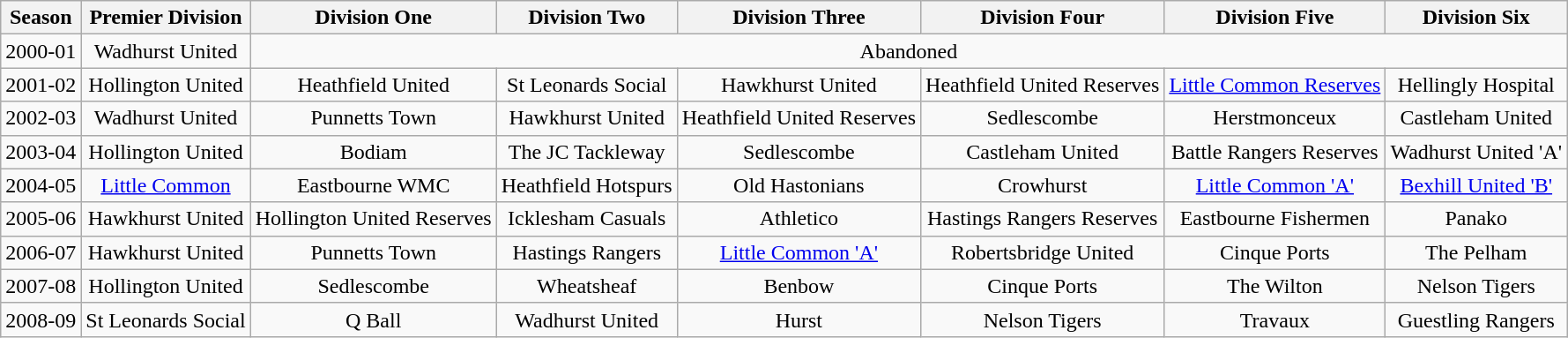<table class="wikitable" style="text-align: center;">
<tr>
<th>Season</th>
<th>Premier Division</th>
<th>Division One</th>
<th>Division Two</th>
<th>Division Three</th>
<th>Division Four</th>
<th>Division Five</th>
<th>Division Six</th>
</tr>
<tr>
<td>2000-01</td>
<td>Wadhurst United</td>
<td colspan=6>Abandoned</td>
</tr>
<tr>
<td>2001-02</td>
<td>Hollington United</td>
<td>Heathfield United</td>
<td>St Leonards Social</td>
<td>Hawkhurst United</td>
<td>Heathfield United Reserves</td>
<td><a href='#'>Little Common Reserves</a></td>
<td>Hellingly Hospital</td>
</tr>
<tr>
<td>2002-03</td>
<td>Wadhurst United</td>
<td>Punnetts Town</td>
<td>Hawkhurst United</td>
<td>Heathfield United Reserves</td>
<td>Sedlescombe</td>
<td>Herstmonceux</td>
<td>Castleham United</td>
</tr>
<tr>
<td>2003-04</td>
<td>Hollington United</td>
<td>Bodiam</td>
<td>The JC Tackleway</td>
<td>Sedlescombe</td>
<td>Castleham United</td>
<td>Battle Rangers Reserves</td>
<td>Wadhurst United 'A'</td>
</tr>
<tr>
<td>2004-05</td>
<td><a href='#'>Little Common</a></td>
<td>Eastbourne WMC</td>
<td>Heathfield Hotspurs</td>
<td>Old Hastonians</td>
<td>Crowhurst</td>
<td><a href='#'>Little Common 'A'</a></td>
<td><a href='#'>Bexhill United 'B'</a></td>
</tr>
<tr>
<td>2005-06</td>
<td>Hawkhurst United</td>
<td>Hollington United Reserves</td>
<td>Icklesham Casuals</td>
<td>Athletico</td>
<td>Hastings Rangers Reserves</td>
<td>Eastbourne Fishermen</td>
<td>Panako</td>
</tr>
<tr>
<td>2006-07</td>
<td>Hawkhurst United</td>
<td>Punnetts Town</td>
<td>Hastings Rangers</td>
<td><a href='#'>Little Common 'A'</a></td>
<td>Robertsbridge United</td>
<td>Cinque Ports</td>
<td>The Pelham</td>
</tr>
<tr>
<td>2007-08</td>
<td>Hollington United</td>
<td>Sedlescombe</td>
<td>Wheatsheaf</td>
<td>Benbow</td>
<td>Cinque Ports</td>
<td>The Wilton</td>
<td>Nelson Tigers</td>
</tr>
<tr>
<td>2008-09</td>
<td>St Leonards Social</td>
<td>Q Ball</td>
<td>Wadhurst United</td>
<td>Hurst</td>
<td>Nelson Tigers</td>
<td>Travaux</td>
<td>Guestling Rangers</td>
</tr>
</table>
